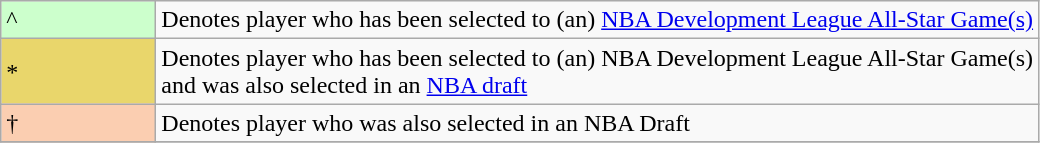<table class="wikitable">
<tr>
<td style="background-color:#CCFFCC; width:6em">^</td>
<td>Denotes player who has been selected to (an) <a href='#'>NBA Development League All-Star Game(s)</a></td>
</tr>
<tr>
<td style="background-color:#E9D66B; width=6em">*</td>
<td>Denotes player who has been selected to (an) NBA Development League All-Star Game(s)<br> and was also selected in an <a href='#'>NBA draft</a></td>
</tr>
<tr>
<td style="background-color:#FBCEB1; width:6em">†</td>
<td>Denotes player who was also selected in an NBA Draft</td>
</tr>
<tr>
</tr>
</table>
